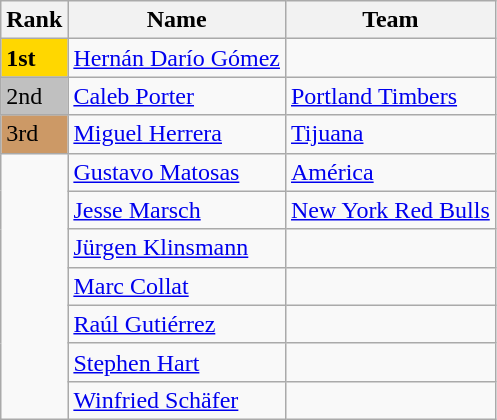<table class="wikitable">
<tr>
<th>Rank</th>
<th>Name</th>
<th>Team</th>
</tr>
<tr>
<td scope=col style="background-color: gold"><strong>1st</strong></td>
<td> <a href='#'>Hernán Darío Gómez</a></td>
<td></td>
</tr>
<tr>
<td scope=col style="background-color: silver">2nd</td>
<td> <a href='#'>Caleb Porter</a></td>
<td> <a href='#'>Portland Timbers</a></td>
</tr>
<tr>
<td scope=col style="background-color: #cc9966">3rd</td>
<td> <a href='#'>Miguel Herrera</a></td>
<td> <a href='#'>Tijuana</a></td>
</tr>
<tr>
<td rowspan="7"> </td>
<td> <a href='#'>Gustavo Matosas</a></td>
<td> <a href='#'>América</a></td>
</tr>
<tr>
<td> <a href='#'>Jesse Marsch</a></td>
<td> <a href='#'>New York Red Bulls</a></td>
</tr>
<tr>
<td> <a href='#'>Jürgen Klinsmann</a></td>
<td></td>
</tr>
<tr>
<td> <a href='#'>Marc Collat</a></td>
<td></td>
</tr>
<tr>
<td> <a href='#'>Raúl Gutiérrez</a></td>
<td></td>
</tr>
<tr>
<td> <a href='#'>Stephen Hart</a></td>
<td></td>
</tr>
<tr>
<td> <a href='#'>Winfried Schäfer</a></td>
<td></td>
</tr>
</table>
